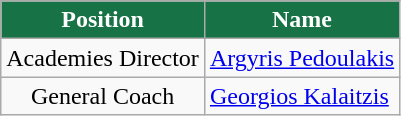<table class="wikitable" style="text-align: center;">
<tr>
<th style="color:#fff; background:#177245;">Position</th>
<th style="color:#fff; background:#177245;">Name</th>
</tr>
<tr>
<td>Academies Director</td>
<td style="text-align:left;"> <a href='#'>Argyris Pedoulakis</a></td>
</tr>
<tr>
<td>General Coach</td>
<td style="text-align:left;"> <a href='#'>Georgios Kalaitzis</a></td>
</tr>
</table>
